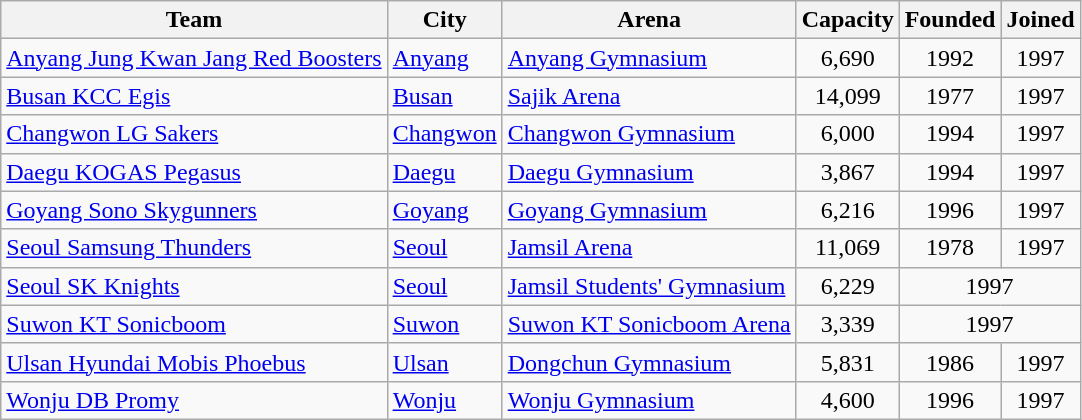<table class="wikitable sortable">
<tr>
<th>Team</th>
<th>City</th>
<th>Arena</th>
<th>Capacity</th>
<th>Founded</th>
<th>Joined</th>
</tr>
<tr>
<td><a href='#'>Anyang Jung Kwan Jang Red Boosters</a></td>
<td><a href='#'>Anyang</a></td>
<td><a href='#'>Anyang Gymnasium</a></td>
<td align=center>6,690</td>
<td align=center>1992</td>
<td align=center>1997</td>
</tr>
<tr>
<td><a href='#'>Busan KCC Egis</a></td>
<td><a href='#'>Busan</a></td>
<td><a href='#'>Sajik Arena</a></td>
<td align=center>14,099</td>
<td align=center>1977</td>
<td align=center>1997</td>
</tr>
<tr>
<td><a href='#'>Changwon LG Sakers</a></td>
<td><a href='#'>Changwon</a></td>
<td><a href='#'>Changwon Gymnasium</a></td>
<td align=center>6,000</td>
<td align=center>1994</td>
<td align=center>1997</td>
</tr>
<tr>
<td><a href='#'>Daegu KOGAS Pegasus</a></td>
<td><a href='#'>Daegu</a></td>
<td><a href='#'>Daegu Gymnasium</a></td>
<td align=center>3,867</td>
<td align=center>1994</td>
<td align=center>1997</td>
</tr>
<tr>
<td><a href='#'>Goyang Sono Skygunners</a></td>
<td><a href='#'>Goyang</a></td>
<td><a href='#'>Goyang Gymnasium</a></td>
<td align=center>6,216</td>
<td align=center>1996</td>
<td align=center>1997</td>
</tr>
<tr>
<td><a href='#'>Seoul Samsung Thunders</a></td>
<td><a href='#'>Seoul</a></td>
<td><a href='#'>Jamsil Arena</a></td>
<td align=center>11,069</td>
<td align=center>1978</td>
<td align=center>1997</td>
</tr>
<tr>
<td><a href='#'>Seoul SK Knights</a></td>
<td><a href='#'>Seoul</a></td>
<td><a href='#'>Jamsil Students' Gymnasium</a></td>
<td align=center>6,229</td>
<td colspan=2 align=center>1997</td>
</tr>
<tr>
<td><a href='#'>Suwon KT Sonicboom</a></td>
<td><a href='#'>Suwon</a></td>
<td><a href='#'>Suwon KT Sonicboom Arena</a></td>
<td align=center>3,339</td>
<td colspan=2 align=center>1997</td>
</tr>
<tr>
<td><a href='#'>Ulsan Hyundai Mobis Phoebus</a></td>
<td><a href='#'>Ulsan</a></td>
<td><a href='#'>Dongchun Gymnasium</a></td>
<td align=center>5,831</td>
<td align=center>1986</td>
<td align=center>1997</td>
</tr>
<tr>
<td><a href='#'>Wonju DB Promy</a></td>
<td><a href='#'>Wonju</a></td>
<td><a href='#'>Wonju Gymnasium</a></td>
<td align=center>4,600</td>
<td align=center>1996</td>
<td align=center>1997</td>
</tr>
</table>
